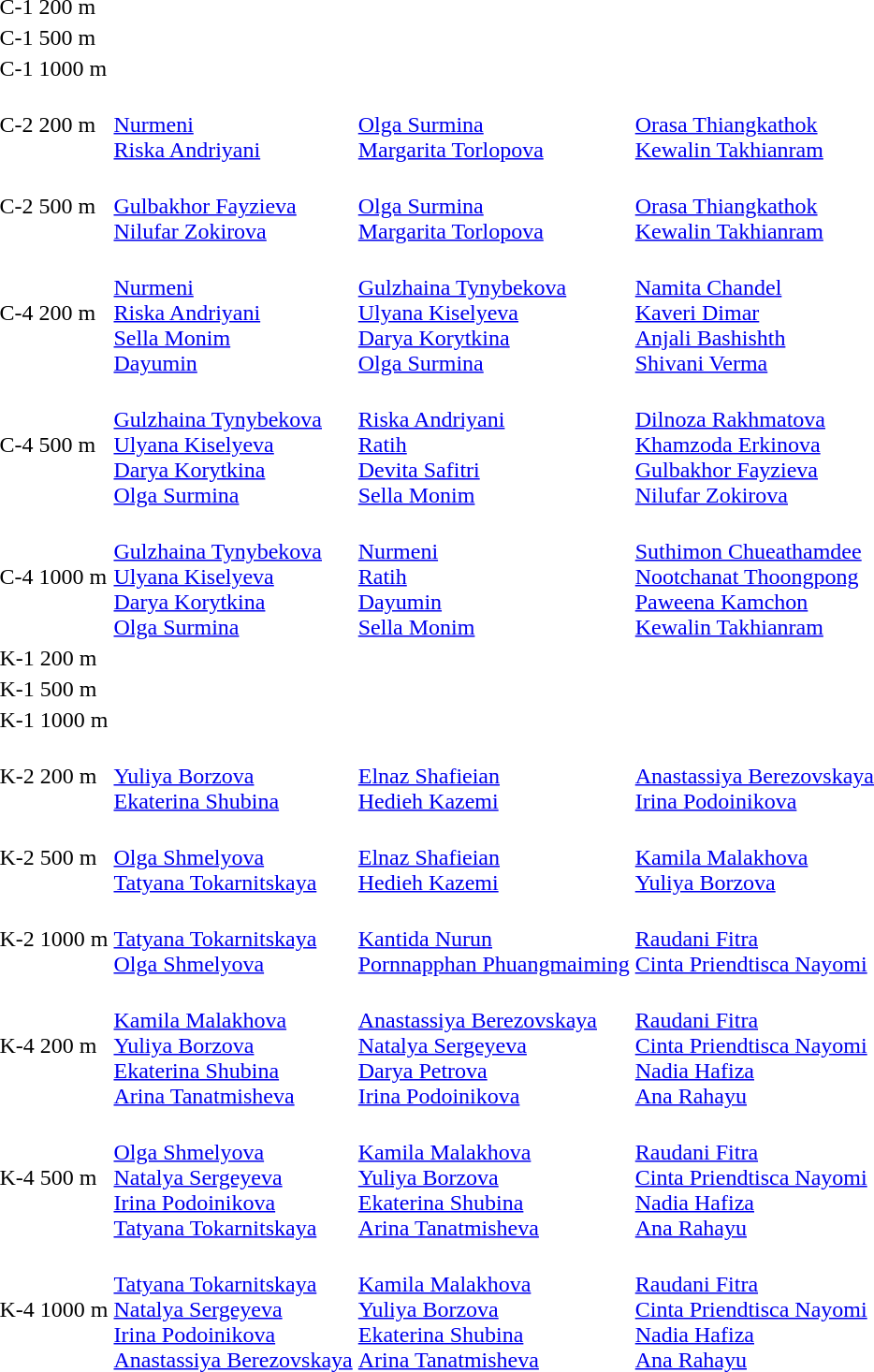<table>
<tr>
<td>C-1 200 m</td>
<td></td>
<td></td>
<td></td>
</tr>
<tr>
<td>C-1 500 m</td>
<td></td>
<td></td>
<td></td>
</tr>
<tr>
<td>C-1 1000 m</td>
<td></td>
<td></td>
<td></td>
</tr>
<tr>
<td>C-2 200 m</td>
<td><br><a href='#'>Nurmeni</a><br><a href='#'>Riska Andriyani</a></td>
<td><br><a href='#'>Olga Surmina</a><br><a href='#'>Margarita Torlopova</a></td>
<td><br><a href='#'>Orasa Thiangkathok</a><br><a href='#'>Kewalin Takhianram</a></td>
</tr>
<tr>
<td>C-2 500 m</td>
<td><br><a href='#'>Gulbakhor Fayzieva</a><br><a href='#'>Nilufar Zokirova</a></td>
<td><br><a href='#'>Olga Surmina</a><br><a href='#'>Margarita Torlopova</a></td>
<td><br><a href='#'>Orasa Thiangkathok</a><br><a href='#'>Kewalin Takhianram</a></td>
</tr>
<tr>
<td>C-4 200 m</td>
<td><br><a href='#'>Nurmeni</a><br><a href='#'>Riska Andriyani</a><br><a href='#'>Sella Monim</a><br><a href='#'>Dayumin</a></td>
<td><br><a href='#'>Gulzhaina Tynybekova</a><br><a href='#'>Ulyana Kiselyeva</a><br><a href='#'>Darya Korytkina</a><br><a href='#'>Olga Surmina</a></td>
<td><br><a href='#'>Namita Chandel</a><br><a href='#'>Kaveri Dimar</a><br><a href='#'>Anjali Bashishth</a><br><a href='#'>Shivani Verma</a></td>
</tr>
<tr>
<td>C-4 500 m</td>
<td><br><a href='#'>Gulzhaina Tynybekova</a><br><a href='#'>Ulyana Kiselyeva</a><br><a href='#'>Darya Korytkina</a><br><a href='#'>Olga Surmina</a></td>
<td><br><a href='#'>Riska Andriyani</a><br><a href='#'>Ratih</a><br><a href='#'>Devita Safitri</a><br><a href='#'>Sella Monim</a></td>
<td><br><a href='#'>Dilnoza Rakhmatova</a><br><a href='#'>Khamzoda Erkinova</a><br><a href='#'>Gulbakhor Fayzieva</a><br><a href='#'>Nilufar Zokirova</a></td>
</tr>
<tr>
<td>C-4 1000 m</td>
<td><br><a href='#'>Gulzhaina Tynybekova</a><br><a href='#'>Ulyana Kiselyeva</a><br><a href='#'>Darya Korytkina</a><br><a href='#'>Olga Surmina</a></td>
<td><br><a href='#'>Nurmeni</a><br><a href='#'>Ratih</a><br><a href='#'>Dayumin</a><br><a href='#'>Sella Monim</a></td>
<td><br><a href='#'>Suthimon Chueathamdee</a><br><a href='#'>Nootchanat Thoongpong</a><br><a href='#'>Paweena Kamchon</a><br><a href='#'>Kewalin Takhianram</a></td>
</tr>
<tr>
<td>K-1 200 m</td>
<td></td>
<td></td>
<td></td>
</tr>
<tr>
<td>K-1 500 m</td>
<td></td>
<td></td>
<td></td>
</tr>
<tr>
<td>K-1 1000 m</td>
<td></td>
<td></td>
<td></td>
</tr>
<tr>
<td>K-2 200 m</td>
<td><br><a href='#'>Yuliya Borzova</a><br><a href='#'>Ekaterina Shubina</a></td>
<td><br><a href='#'>Elnaz Shafieian</a><br><a href='#'>Hedieh Kazemi</a></td>
<td><br><a href='#'>Anastassiya Berezovskaya</a><br><a href='#'>Irina Podoinikova</a></td>
</tr>
<tr>
<td>K-2 500 m</td>
<td><br><a href='#'>Olga Shmelyova</a><br><a href='#'>Tatyana Tokarnitskaya</a></td>
<td><br><a href='#'>Elnaz Shafieian</a><br><a href='#'>Hedieh Kazemi</a></td>
<td><br><a href='#'>Kamila Malakhova</a><br><a href='#'>Yuliya Borzova</a></td>
</tr>
<tr>
<td>K-2 1000 m</td>
<td><br><a href='#'>Tatyana Tokarnitskaya</a><br><a href='#'>Olga Shmelyova</a></td>
<td><br><a href='#'>Kantida Nurun</a><br><a href='#'>Pornnapphan Phuangmaiming</a></td>
<td><br><a href='#'>Raudani Fitra</a><br><a href='#'>Cinta Priendtisca Nayomi</a></td>
</tr>
<tr>
<td>K-4 200 m</td>
<td><br><a href='#'>Kamila Malakhova</a><br><a href='#'>Yuliya Borzova</a><br><a href='#'>Ekaterina Shubina</a><br><a href='#'>Arina Tanatmisheva</a></td>
<td><br><a href='#'>Anastassiya Berezovskaya</a><br><a href='#'>Natalya Sergeyeva</a><br><a href='#'>Darya Petrova</a><br><a href='#'>Irina Podoinikova</a></td>
<td><br><a href='#'>Raudani Fitra</a><br><a href='#'>Cinta Priendtisca Nayomi</a><br><a href='#'>Nadia Hafiza</a><br><a href='#'>Ana Rahayu</a></td>
</tr>
<tr>
<td>K-4 500 m</td>
<td><br><a href='#'>Olga Shmelyova</a><br><a href='#'>Natalya Sergeyeva</a><br><a href='#'>Irina Podoinikova</a><br><a href='#'>Tatyana Tokarnitskaya</a></td>
<td><br><a href='#'>Kamila Malakhova</a><br><a href='#'>Yuliya Borzova</a><br><a href='#'>Ekaterina Shubina</a><br><a href='#'>Arina Tanatmisheva</a></td>
<td><br><a href='#'>Raudani Fitra</a><br><a href='#'>Cinta Priendtisca Nayomi</a><br><a href='#'>Nadia Hafiza</a><br><a href='#'>Ana Rahayu</a></td>
</tr>
<tr>
<td>K-4 1000 m</td>
<td><br><a href='#'>Tatyana Tokarnitskaya</a><br><a href='#'>Natalya Sergeyeva</a><br><a href='#'>Irina Podoinikova</a><br><a href='#'>Anastassiya Berezovskaya</a></td>
<td><br><a href='#'>Kamila Malakhova</a><br><a href='#'>Yuliya Borzova</a><br><a href='#'>Ekaterina Shubina</a><br><a href='#'>Arina Tanatmisheva</a></td>
<td><br><a href='#'>Raudani Fitra</a><br><a href='#'>Cinta Priendtisca Nayomi</a><br><a href='#'>Nadia Hafiza</a><br><a href='#'>Ana Rahayu</a></td>
</tr>
</table>
